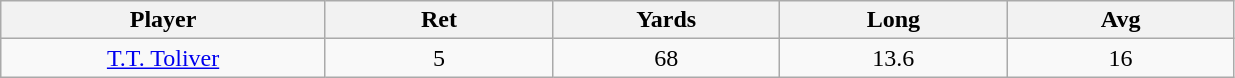<table class="wikitable sortable">
<tr>
<th bgcolor="#DDDDFF" width="10%">Player</th>
<th bgcolor="#DDDDFF" width="7%">Ret</th>
<th bgcolor="#DDDDFF" width="7%">Yards</th>
<th bgcolor="#DDDDFF" width="7%">Long</th>
<th bgcolor="#DDDDFF" width="7%">Avg</th>
</tr>
<tr align="center">
<td><a href='#'>T.T. Toliver</a></td>
<td>5</td>
<td>68</td>
<td>13.6</td>
<td>16</td>
</tr>
</table>
